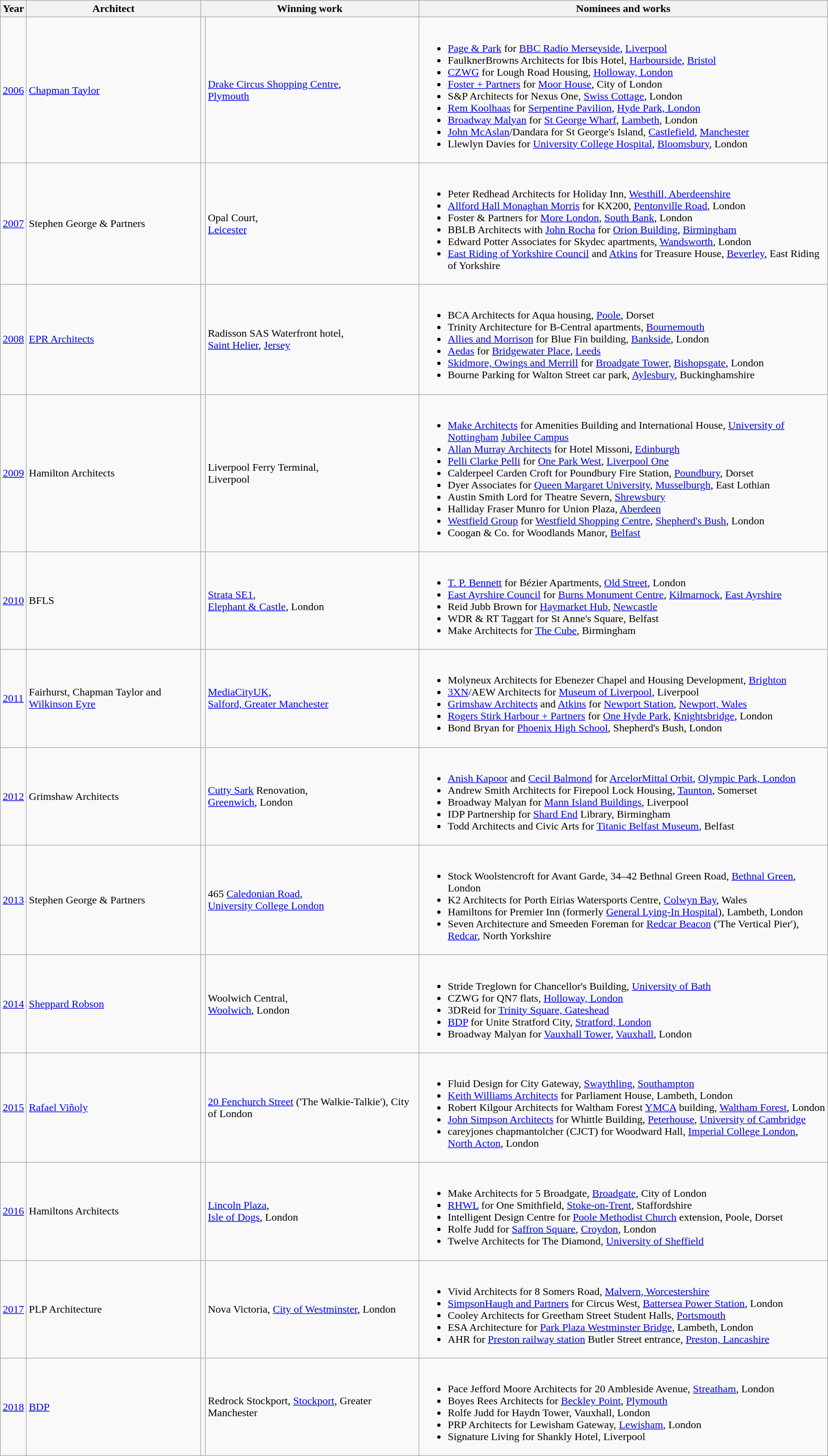<table align="center" class="wikitable sortable">
<tr>
<th>Year</th>
<th>Architect</th>
<th class="unsortable" colspan=2>Winning work</th>
<th>Nominees and works</th>
</tr>
<tr>
<td><a href='#'>2006</a></td>
<td><a href='#'>Chapman Taylor</a></td>
<td></td>
<td><a href='#'>Drake Circus Shopping Centre</a>,<br><a href='#'>Plymouth</a></td>
<td><br><ul><li><a href='#'>Page & Park</a> for <a href='#'>BBC Radio Merseyside</a>, <a href='#'>Liverpool</a></li><li>FaulknerBrowns Architects for Ibis Hotel, <a href='#'>Harbourside</a>, <a href='#'>Bristol</a></li><li><a href='#'>CZWG</a> for Lough Road Housing, <a href='#'>Holloway, London</a></li><li><a href='#'>Foster + Partners</a> for <a href='#'>Moor House</a>, City of London</li><li>S&P Architects for Nexus One, <a href='#'>Swiss Cottage</a>, London</li><li><a href='#'>Rem Koolhaas</a> for <a href='#'>Serpentine Pavilion</a>, <a href='#'>Hyde Park, London</a></li><li><a href='#'>Broadway Malyan</a> for <a href='#'>St George Wharf</a>, <a href='#'>Lambeth</a>, London</li><li><a href='#'>John McAslan</a>/Dandara for St George's Island, <a href='#'>Castlefield</a>, <a href='#'>Manchester</a></li><li>Llewlyn Davies for <a href='#'>University College Hospital</a>, <a href='#'>Bloomsbury</a>, London</li></ul></td>
</tr>
<tr>
<td><a href='#'>2007</a></td>
<td>Stephen George & Partners</td>
<td></td>
<td>Opal Court,<br><a href='#'>Leicester</a></td>
<td><br><ul><li>Peter Redhead Architects for Holiday Inn, <a href='#'>Westhill, Aberdeenshire</a></li><li><a href='#'>Allford Hall Monaghan Morris</a> for KX200, <a href='#'>Pentonville Road</a>, London</li><li>Foster & Partners for <a href='#'>More London</a>, <a href='#'>South Bank</a>, London</li><li>BBLB Architects with <a href='#'>John Rocha</a> for <a href='#'>Orion Building</a>, <a href='#'>Birmingham</a></li><li>Edward Potter Associates for Skydec apartments, <a href='#'>Wandsworth</a>, London</li><li><a href='#'>East Riding of Yorkshire Council</a> and <a href='#'>Atkins</a> for Treasure House, <a href='#'>Beverley</a>, East Riding of Yorkshire</li></ul></td>
</tr>
<tr>
<td><a href='#'>2008</a></td>
<td><a href='#'>EPR Architects</a></td>
<td></td>
<td>Radisson SAS Waterfront hotel,<br><a href='#'>Saint Helier</a>, <a href='#'>Jersey</a></td>
<td><br><ul><li>BCA Architects for Aqua housing, <a href='#'>Poole</a>, Dorset</li><li>Trinity Architecture for B-Central apartments, <a href='#'>Bournemouth</a></li><li><a href='#'>Allies and Morrison</a> for Blue Fin building, <a href='#'>Bankside</a>, London</li><li><a href='#'>Aedas</a> for <a href='#'>Bridgewater Place</a>, <a href='#'>Leeds</a></li><li><a href='#'>Skidmore, Owings and Merrill</a> for <a href='#'>Broadgate Tower</a>, <a href='#'>Bishopsgate</a>, London</li><li>Bourne Parking for Walton Street car park, <a href='#'>Aylesbury</a>, Buckinghamshire</li></ul></td>
</tr>
<tr>
<td><a href='#'>2009</a></td>
<td>Hamilton Architects</td>
<td></td>
<td>Liverpool Ferry Terminal,<br>Liverpool</td>
<td><br><ul><li><a href='#'>Make Architects</a> for Amenities Building and International House, <a href='#'>University of Nottingham</a> <a href='#'>Jubilee Campus</a></li><li><a href='#'>Allan Murray Architects</a> for Hotel Missoni, <a href='#'>Edinburgh</a></li><li><a href='#'>Pelli Clarke Pelli</a> for <a href='#'>One Park West</a>, <a href='#'>Liverpool One</a></li><li>Calderpeel Carden Croft for Poundbury Fire Station, <a href='#'>Poundbury</a>, Dorset</li><li>Dyer Associates for <a href='#'>Queen Margaret University</a>, <a href='#'>Musselburgh</a>, East Lothian</li><li>Austin Smith Lord for Theatre Severn, <a href='#'>Shrewsbury</a></li><li>Halliday Fraser Munro for Union Plaza, <a href='#'>Aberdeen</a></li><li><a href='#'>Westfield Group</a> for <a href='#'>Westfield Shopping Centre</a>, <a href='#'>Shepherd's Bush</a>, London</li><li>Coogan & Co. for Woodlands Manor, <a href='#'>Belfast</a></li></ul></td>
</tr>
<tr>
<td><a href='#'>2010</a></td>
<td>BFLS</td>
<td></td>
<td><a href='#'>Strata SE1</a>,<br><a href='#'>Elephant & Castle</a>, London</td>
<td><br><ul><li><a href='#'>T. P. Bennett</a> for Bézier Apartments, <a href='#'>Old Street</a>, London</li><li><a href='#'>East Ayrshire Council</a> for <a href='#'>Burns Monument Centre</a>, <a href='#'>Kilmarnock</a>, <a href='#'>East Ayrshire</a></li><li>Reid Jubb Brown for <a href='#'>Haymarket Hub</a>, <a href='#'>Newcastle</a></li><li>WDR & RT Taggart for St Anne's Square, Belfast</li><li>Make Architects for <a href='#'>The Cube</a>, Birmingham</li></ul></td>
</tr>
<tr>
<td><a href='#'>2011</a></td>
<td>Fairhurst, Chapman Taylor and <a href='#'>Wilkinson Eyre</a></td>
<td></td>
<td><a href='#'>MediaCityUK</a>,<br><a href='#'>Salford, Greater Manchester</a></td>
<td><br><ul><li>Molyneux Architects for Ebenezer Chapel and Housing Development, <a href='#'>Brighton</a></li><li><a href='#'>3XN</a>/AEW Architects for <a href='#'>Museum of Liverpool</a>, Liverpool</li><li><a href='#'>Grimshaw Architects</a> and <a href='#'>Atkins</a> for <a href='#'>Newport Station</a>, <a href='#'>Newport, Wales</a></li><li><a href='#'>Rogers Stirk Harbour + Partners</a> for <a href='#'>One Hyde Park</a>, <a href='#'>Knightsbridge</a>, London</li><li>Bond Bryan for <a href='#'>Phoenix High School</a>, Shepherd's Bush, London</li></ul></td>
</tr>
<tr>
<td><a href='#'>2012</a></td>
<td>Grimshaw Architects</td>
<td></td>
<td><a href='#'>Cutty Sark</a> Renovation,<br><a href='#'>Greenwich</a>, London</td>
<td><br><ul><li><a href='#'>Anish Kapoor</a> and <a href='#'>Cecil Balmond</a> for <a href='#'>ArcelorMittal Orbit</a>, <a href='#'>Olympic Park, London</a></li><li>Andrew Smith Architects for Firepool Lock Housing, <a href='#'>Taunton</a>, Somerset</li><li>Broadway Malyan for <a href='#'>Mann Island Buildings</a>, Liverpool</li><li>IDP Partnership for <a href='#'>Shard End</a> Library, Birmingham</li><li>Todd Architects and Civic Arts for <a href='#'>Titanic Belfast Museum</a>, Belfast</li></ul></td>
</tr>
<tr>
<td><a href='#'>2013</a></td>
<td>Stephen George & Partners</td>
<td></td>
<td>465 <a href='#'>Caledonian Road</a>,<br><a href='#'>University College London</a></td>
<td><br><ul><li>Stock Woolstencroft for Avant Garde, 34–42 Bethnal Green Road, <a href='#'>Bethnal Green</a>, London</li><li>K2 Architects for Porth Eirias Watersports Centre, <a href='#'>Colwyn Bay</a>, Wales</li><li>Hamiltons for Premier Inn (formerly <a href='#'>General Lying-In Hospital</a>), Lambeth, London</li><li>Seven Architecture and Smeeden Foreman for <a href='#'>Redcar Beacon</a> ('The Vertical Pier'), <a href='#'>Redcar</a>, North Yorkshire</li></ul></td>
</tr>
<tr>
<td><a href='#'>2014</a></td>
<td><a href='#'>Sheppard Robson</a></td>
<td></td>
<td>Woolwich Central,<br><a href='#'>Woolwich</a>, London</td>
<td><br><ul><li>Stride Treglown for Chancellor's Building, <a href='#'>University of Bath</a></li><li>CZWG for QN7 flats, <a href='#'>Holloway, London</a></li><li>3DReid for <a href='#'>Trinity Square, Gateshead</a></li><li><a href='#'>BDP</a> for Unite Stratford City, <a href='#'>Stratford, London</a></li><li>Broadway Malyan for <a href='#'>Vauxhall Tower</a>, <a href='#'>Vauxhall</a>, London</li></ul></td>
</tr>
<tr>
<td><a href='#'>2015</a></td>
<td><a href='#'>Rafael Viñoly</a></td>
<td></td>
<td><a href='#'>20 Fenchurch Street</a> ('The Walkie-Talkie'), City of London</td>
<td><br><ul><li>Fluid Design for City Gateway, <a href='#'>Swaythling</a>, <a href='#'>Southampton</a></li><li><a href='#'>Keith Williams Architects</a> for Parliament House, Lambeth, London</li><li>Robert Kilgour Architects for Waltham Forest <a href='#'>YMCA</a> building, <a href='#'>Waltham Forest</a>, London</li><li><a href='#'>John Simpson Architects</a> for Whittle Building, <a href='#'>Peterhouse</a>, <a href='#'>University of Cambridge</a></li><li>careyjones chapmantolcher (CJCT) for Woodward Hall, <a href='#'>Imperial College London</a>, <a href='#'>North Acton</a>, London</li></ul></td>
</tr>
<tr>
<td><a href='#'>2016</a></td>
<td>Hamiltons Architects</td>
<td></td>
<td><a href='#'>Lincoln Plaza</a>,<br><a href='#'>Isle of Dogs</a>, London</td>
<td><br><ul><li>Make Architects for 5 Broadgate, <a href='#'>Broadgate</a>, City of London</li><li><a href='#'>RHWL</a> for One Smithfield, <a href='#'>Stoke-on-Trent</a>, Staffordshire</li><li>Intelligent Design Centre for <a href='#'>Poole Methodist Church</a> extension, Poole, Dorset</li><li>Rolfe Judd for <a href='#'>Saffron Square</a>, <a href='#'>Croydon</a>, London</li><li>Twelve Architects for The Diamond, <a href='#'>University of Sheffield</a></li></ul></td>
</tr>
<tr>
<td><a href='#'>2017</a></td>
<td>PLP Architecture</td>
<td></td>
<td>Nova Victoria, <a href='#'>City of Westminster</a>, London</td>
<td><br><ul><li>Vivid Architects for 8 Somers Road, <a href='#'>Malvern, Worcestershire</a></li><li><a href='#'>SimpsonHaugh and Partners</a> for Circus West, <a href='#'>Battersea Power Station</a>, London</li><li>Cooley Architects for Greetham Street Student Halls, <a href='#'>Portsmouth</a></li><li>ESA Architecture for <a href='#'>Park Plaza Westminster Bridge</a>, Lambeth, London</li><li>AHR for <a href='#'>Preston railway station</a> Butler Street entrance, <a href='#'>Preston, Lancashire</a></li></ul></td>
</tr>
<tr>
<td><a href='#'>2018</a></td>
<td><a href='#'>BDP</a></td>
<td></td>
<td>Redrock Stockport, <a href='#'>Stockport</a>, Greater Manchester</td>
<td><br><ul><li>Pace Jefford Moore Architects for 20 Ambleside Avenue, <a href='#'>Streatham</a>, London</li><li>Boyes Rees Architects for <a href='#'>Beckley Point</a>, <a href='#'>Plymouth</a></li><li>Rolfe Judd for Haydn Tower, Vauxhall, London</li><li>PRP Architects for Lewisham Gateway, <a href='#'>Lewisham</a>, London</li><li>Signature Living for Shankly Hotel, Liverpool</li></ul></td>
</tr>
</table>
